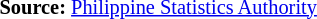<table style="font-size:85%;" '|>
<tr>
<td><br><p>
<strong>Source:</strong> <a href='#'>Philippine Statistics Authority</a>
</p></td>
</tr>
</table>
